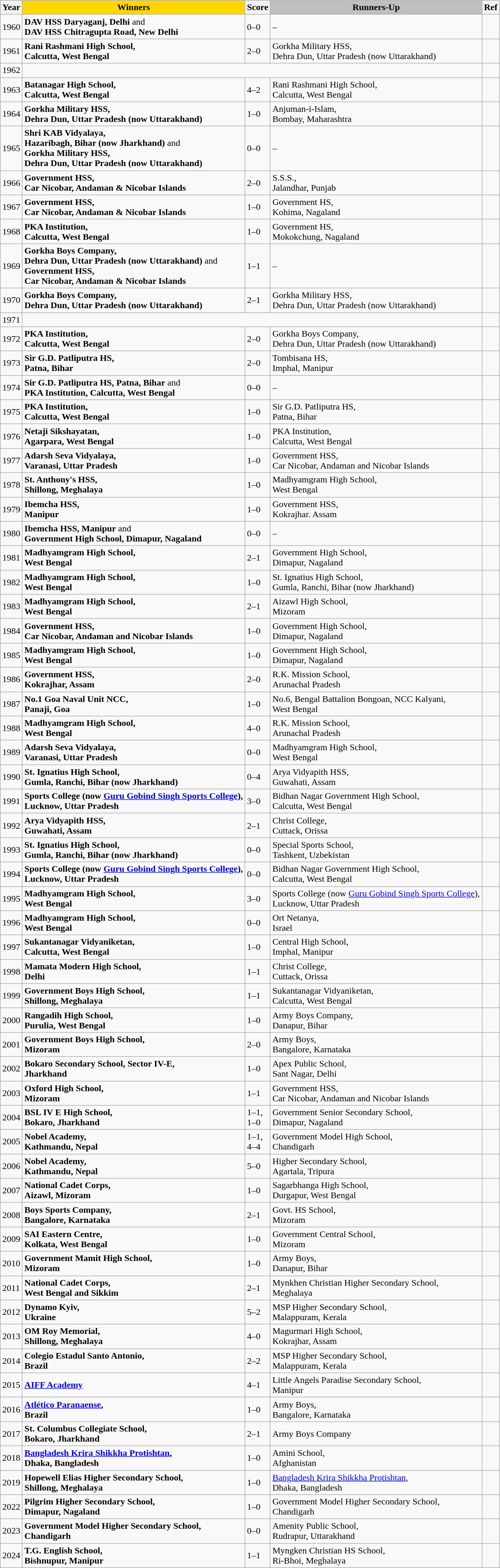<table class="wikitable sortable">
<tr>
<th>Year</th>
<th style="background:gold">Winners</th>
<th>Score</th>
<th style="background:silver">Runners-Up</th>
<th>Ref</th>
</tr>
<tr>
<td>1960</td>
<td><strong>DAV HSS Daryaganj, Delhi</strong> and<br> <strong>DAV HSS Chitragupta Road, New Delhi</strong></td>
<td>0–0</td>
<td>–</td>
<td></td>
</tr>
<tr>
<td>1961</td>
<td><strong>Rani Rashmani High School,<br> Calcutta, West Bengal</strong></td>
<td>2–0</td>
<td>Gorkha Military HSS,<br> Dehra Dun, Uttar Pradesh (now Uttarakhand)</td>
<td></td>
</tr>
<tr>
<td>1962</td>
<td colspan="3" style="text-align:center;"></td>
</tr>
<tr>
<td>1963</td>
<td><strong>Batanagar High School,<br> Calcutta, West Bengal</strong></td>
<td>4–2</td>
<td>Rani Rashmani High School,<br> Calcutta, West Bengal</td>
<td></td>
</tr>
<tr>
<td>1964</td>
<td><strong>Gorkha Military HSS,<br> Dehra Dun, Uttar Pradesh (now Uttarakhand)</strong></td>
<td>1–0</td>
<td>Anjuman-i-Islam,<br> Bombay, Maharashtra</td>
<td></td>
</tr>
<tr>
<td>1965</td>
<td><strong>Shri KAB Vidyalaya,<br> Hazaribagh, Bihar (now Jharkhand)</strong> and<br> <strong>Gorkha Military HSS,<br> Dehra Dun, Uttar Pradesh (now Uttarakhand)</strong></td>
<td>0–0</td>
<td>–</td>
<td></td>
</tr>
<tr>
<td>1966</td>
<td><strong>Government HSS,<br> Car Nicobar, Andaman & Nicobar Islands</strong></td>
<td>2–0</td>
<td>S.S.S.,<br> Jalandhar, Punjab</td>
<td></td>
</tr>
<tr>
<td>1967</td>
<td><strong>Government HSS,<br> Car Nicobar, Andaman & Nicobar Islands</strong></td>
<td>1–0</td>
<td>Government HS,<br> Kohima, Nagaland</td>
<td></td>
</tr>
<tr>
<td>1968</td>
<td><strong>PKA Institution,<br> Calcutta, West Bengal</strong></td>
<td>1–0</td>
<td>Government HS,<br> Mokokchung, Nagaland</td>
<td></td>
</tr>
<tr>
<td>1969</td>
<td><strong>Gorkha Boys Company,<br> Dehra Dun, Uttar Pradesh (now Uttarakhand)</strong> and<br> <strong>Government HSS,<br> Car Nicobar, Andaman & Nicobar Islands</strong></td>
<td>1–1</td>
<td>–</td>
<td></td>
</tr>
<tr>
<td>1970</td>
<td><strong>Gorkha Boys Company,<br> Dehra Dun, Uttar Pradesh (now Uttarakhand)</strong></td>
<td>2–1</td>
<td>Gorkha Military HSS,<br> Dehra Dun, Uttar Pradesh (now Uttarakhand)</td>
<td></td>
</tr>
<tr>
<td>1971</td>
<td colspan="3" style="text-align:center;"></td>
<td></td>
</tr>
<tr>
<td>1972</td>
<td><strong>PKA Institution,<br> Calcutta, West Bengal</strong></td>
<td>2–0</td>
<td>Gorkha Boys Company,<br> Dehra Dun, Uttar Pradesh (now Uttarakhand)</td>
<td></td>
</tr>
<tr>
<td>1973</td>
<td><strong>Sir G.D. Patliputra HS,<br> Patna, Bihar</strong></td>
<td>2–0</td>
<td>Tombisana HS,<br> Imphal, Manipur</td>
<td></td>
</tr>
<tr>
<td>1974</td>
<td><strong>Sir G.D. Patliputra HS, Patna, Bihar</strong> and<br> <strong>PKA Institution, Calcutta, West Bengal</strong></td>
<td>0–0</td>
<td>–</td>
<td></td>
</tr>
<tr>
<td>1975</td>
<td><strong>PKA Institution,<br> Calcutta, West Bengal</strong></td>
<td>1–0</td>
<td>Sir G.D. Patliputra HS,<br> Patna, Bihar</td>
<td></td>
</tr>
<tr>
<td>1976</td>
<td><strong>Netaji Sikshayatan,<br> Agarpara, West Bengal</strong></td>
<td>1–0</td>
<td>PKA Institution,<br> Calcutta, West Bengal</td>
<td></td>
</tr>
<tr>
<td>1977</td>
<td><strong>Adarsh Seva Vidyalaya,<br> Varanasi, Uttar Pradesh</strong></td>
<td>1–0</td>
<td>Government HSS,<br> Car Nicobar, Andaman and Nicobar Islands</td>
<td></td>
</tr>
<tr>
<td>1978</td>
<td><strong>St. Anthony's HSS,<br> Shillong, Meghalaya</strong></td>
<td>1–0</td>
<td>Madhyamgram High School,<br> West Bengal</td>
<td></td>
</tr>
<tr>
<td>1979</td>
<td><strong>Ibemcha HSS,<br> Manipur</strong></td>
<td>1–0</td>
<td>Government HSS,<br> Kokrajhar. Assam</td>
<td></td>
</tr>
<tr>
<td>1980</td>
<td><strong>Ibemcha HSS, Manipur</strong> and<br> <strong>Government High School, Dimapur, Nagaland</strong></td>
<td>0–0</td>
<td>–</td>
<td></td>
</tr>
<tr>
<td>1981</td>
<td><strong>Madhyamgram High School,<br> West Bengal</strong></td>
<td>2–1</td>
<td>Government High School,<br> Dimapur, Nagaland</td>
<td></td>
</tr>
<tr>
<td>1982</td>
<td><strong>Madhyamgram High School,<br> West Bengal</strong></td>
<td>1–0</td>
<td>St. Ignatius High School,<br> Gumla, Ranchi, Bihar (now Jharkhand)</td>
<td></td>
</tr>
<tr>
<td>1983</td>
<td><strong>Madhyamgram High School,<br> West Bengal</strong></td>
<td>2–1</td>
<td>Aizawl High School,<br> Mizoram</td>
<td></td>
</tr>
<tr>
<td>1984</td>
<td><strong>Government HSS,<br> Car Nicobar, Andaman and Nicobar Islands</strong></td>
<td>1–0</td>
<td>Government High School,<br> Dimapur, Nagaland</td>
<td></td>
</tr>
<tr>
<td>1985</td>
<td><strong>Madhyamgram High School,<br> West Bengal</strong></td>
<td>1–0</td>
<td>Government High School,<br> Dimapur, Nagaland</td>
<td></td>
</tr>
<tr>
<td>1986</td>
<td><strong>Government HSS,<br> Kokrajhar, Assam</strong></td>
<td>2–0</td>
<td>R.K. Mission School,<br> Arunachal Pradesh</td>
<td></td>
</tr>
<tr>
<td>1987</td>
<td><strong>No.1 Goa Naval Unit NCC,<br> Panaji, Goa</strong></td>
<td>1–0</td>
<td>No.6, Bengal Battalion Bongoan, NCC Kalyani,<br> West Bengal</td>
<td></td>
</tr>
<tr>
<td>1988</td>
<td><strong>Madhyamgram High School,<br> West Bengal</strong></td>
<td>4–0</td>
<td>R.K. Mission School,<br> Arunachal Pradesh</td>
<td></td>
</tr>
<tr>
<td>1989</td>
<td><strong>Adarsh Seva Vidyalaya,<br> Varanasi, Uttar Pradesh</strong></td>
<td>0–0<br></td>
<td>Madhyamgram High School,<br> West Bengal</td>
<td></td>
</tr>
<tr>
<td>1990</td>
<td><strong>St. Ignatius High School,<br> Gumla, Ranchi, Bihar (now Jharkhand)</strong></td>
<td>0–4<br></td>
<td>Arya Vidyapith HSS,<br> Guwahati, Assam</td>
<td></td>
</tr>
<tr>
<td>1991</td>
<td><strong>Sports College (now <a href='#'>Guru Gobind Singh Sports College</a>),<br> Lucknow, Uttar Pradesh</strong></td>
<td>3–0</td>
<td>Bidhan Nagar Government High School,<br> Calcutta, West Bengal</td>
<td></td>
</tr>
<tr>
<td>1992</td>
<td><strong>Arya Vidyapith HSS,<br> Guwahati, Assam</strong></td>
<td>2–1</td>
<td>Christ College,<br> Cuttack, Orissa</td>
<td></td>
</tr>
<tr>
<td>1993</td>
<td><strong>St. Ignatius High School,<br> Gumla, Ranchi, Bihar (now Jharkhand)</strong></td>
<td>0–0<br></td>
<td> Special Sports School,<br> Tashkent, Uzbekistan</td>
<td></td>
</tr>
<tr>
<td>1994</td>
<td><strong>Sports College (now <a href='#'>Guru Gobind Singh Sports College</a>),<br> Lucknow, Uttar Pradesh</strong></td>
<td>0–0<br></td>
<td>Bidhan Nagar Government High School,<br> Calcutta, West Bengal</td>
<td></td>
</tr>
<tr>
<td>1995</td>
<td><strong>Madhyamgram High School,<br> West Bengal</strong></td>
<td>3–0</td>
<td>Sports College (now <a href='#'>Guru Gobind Singh Sports College</a>),<br> Lucknow, Uttar Pradesh</td>
<td></td>
</tr>
<tr>
<td>1996</td>
<td><strong>Madhyamgram High School,<br> West Bengal</strong></td>
<td>0–0<br></td>
<td> Ort Netanya,<br> Israel</td>
<td></td>
</tr>
<tr>
<td>1997</td>
<td><strong>Sukantanagar Vidyaniketan,<br> Calcutta, West Bengal</strong></td>
<td>1–0</td>
<td>Central High School,<br> Imphal, Manipur</td>
<td></td>
</tr>
<tr>
<td>1998</td>
<td><strong>Mamata Modern High School,<br> Delhi</strong></td>
<td>1–1<br></td>
<td>Christ College,<br> Cuttack, Orissa</td>
<td></td>
</tr>
<tr>
<td>1999</td>
<td><strong>Government Boys High School,<br> Shillong, Meghalaya</strong></td>
<td>1–1<br></td>
<td>Sukantanagar Vidyaniketan,<br> Calcutta, West Bengal</td>
<td></td>
</tr>
<tr>
<td>2000</td>
<td><strong>Rangadih High School,<br> Purulia, West Bengal</strong></td>
<td>1–0</td>
<td>Army Boys Company,<br> Danapur, Bihar</td>
<td></td>
</tr>
<tr>
<td>2001</td>
<td><strong>Government Boys High School,<br> Mizoram</strong></td>
<td>2–0</td>
<td>Army Boys,<br> Bangalore, Karnataka</td>
<td></td>
</tr>
<tr>
<td>2002</td>
<td><strong>Bokaro Secondary School, Sector IV-E,<br> Jharkhand</strong></td>
<td>1–0</td>
<td>Apex Public School,<br> Sant Nagar, Delhi</td>
<td></td>
</tr>
<tr>
<td>2003</td>
<td><strong>Oxford High School,<br> Mizoram</strong></td>
<td>1–1<br></td>
<td>Government HSS,<br> Car Nicobar, Andaman and Nicobar Islands</td>
<td></td>
</tr>
<tr>
<td>2004</td>
<td><strong>BSL IV E High School,<br> Bokaro, Jharkhand</strong></td>
<td>1–1,<br>1–0 </td>
<td>Government Senior Secondary School,<br> Dimapur, Nagaland</td>
<td></td>
</tr>
<tr>
<td>2005</td>
<td> <strong>Nobel Academy,<br> Kathmandu, Nepal</strong></td>
<td>1–1,<br>4–4<br></td>
<td>Government Model High School,<br> Chandigarh</td>
<td></td>
</tr>
<tr>
<td>2006</td>
<td> <strong>Nobel Academy,<br> Kathmandu, Nepal</strong></td>
<td>5–0</td>
<td>Higher Secondary School,<br> Agartala, Tripura</td>
<td></td>
</tr>
<tr>
<td>2007</td>
<td><strong>National Cadet Corps,<br> Aizawl, Mizoram</strong></td>
<td>1–0</td>
<td>Sagarbhanga High School,<br> Durgapur, West Bengal</td>
<td></td>
</tr>
<tr>
<td>2008</td>
<td><strong>Boys Sports Company,<br> Bangalore, Karnataka</strong></td>
<td>2–1</td>
<td>Govt. HS School,<br> Mizoram</td>
<td></td>
</tr>
<tr>
<td>2009</td>
<td><strong>SAI Eastern Centre,<br> Kolkata, West Bengal</strong></td>
<td>1–0</td>
<td>Government Central School,<br> Mizoram</td>
<td></td>
</tr>
<tr>
<td>2010</td>
<td><strong>Government Mamit High School,<br> Mizoram</strong></td>
<td>1–0</td>
<td>Army Boys,<br> Danapur, Bihar</td>
<td></td>
</tr>
<tr>
<td>2011</td>
<td><strong>National Cadet Corps,<br> West Bengal and Sikkim</strong></td>
<td>2–1</td>
<td>Mynkhen Christian Higher Secondary School,<br> Meghalaya</td>
<td></td>
</tr>
<tr>
<td>2012</td>
<td> <strong>Dynamo Kyiv,<br> Ukraine</strong></td>
<td>5–2</td>
<td>MSP Higher Secondary School,<br> Malappuram, Kerala</td>
<td></td>
</tr>
<tr>
<td>2013</td>
<td><strong>OM Roy Memorial,<br> Shillong, Meghalaya</strong></td>
<td>4–0</td>
<td>Magurmari High School,<br> Kokrajhar, Assam</td>
<td></td>
</tr>
<tr>
<td>2014</td>
<td> <strong>Colegio Estadul Santo Antonio,<br> Brazil</strong></td>
<td>2–2<br></td>
<td>MSP Higher Secondary School,<br> Malappuram, Kerala</td>
<td></td>
</tr>
<tr>
<td>2015</td>
<td><strong><a href='#'>AIFF Academy</a></strong></td>
<td>4–1</td>
<td>Little Angels Paradise Secondary School,<br> Manipur</td>
<td></td>
</tr>
<tr>
<td>2016</td>
<td> <strong><a href='#'>Atlético Paranaense</a>,<br> Brazil</strong></td>
<td>1–0</td>
<td>Army Boys,<br> Bangalore, Karnataka</td>
<td></td>
</tr>
<tr>
<td>2017</td>
<td><strong>St. Columbus Collegiate School,<br> Bokaro, Jharkhand</strong></td>
<td>2–1</td>
<td>Army Boys Company</td>
<td></td>
</tr>
<tr>
<td>2018</td>
<td> <strong><a href='#'>Bangladesh Krira Shikkha Protishtan</a>,<br> Dhaka, Bangladesh</strong></td>
<td>1–0</td>
<td> Amini School,<br> Afghanistan</td>
<td></td>
</tr>
<tr>
<td>2019</td>
<td><strong>Hopewell Elias Higher Secondary School,<br> Shillong, Meghalaya</strong></td>
<td>1–0</td>
<td> <a href='#'>Bangladesh Krira Shikkha Protishtan</a>,<br> Dhaka, Bangladesh</td>
<td></td>
</tr>
<tr>
<td>2022</td>
<td><strong>Pilgrim Higher Secondary School,<br> Dimapur, Nagaland</strong></td>
<td>1–0</td>
<td>Government Model Higher Secondary School,<br> Chandigarh</td>
<td></td>
</tr>
<tr>
<td>2023</td>
<td><strong>Government Model Higher Secondary School,<br> Chandigarh</strong></td>
<td>0–0<br></td>
<td>Amenity Public School,<br> Rudrapur, Uttarakhand</td>
<td></td>
</tr>
<tr>
<td>2024</td>
<td><strong>T.G. English School,<br> Bishnupur, Manipur</strong></td>
<td>1–1<br></td>
<td>Myngken Christian HS School,<br> Ri-Bhoi, Meghalaya</td>
<td></td>
</tr>
</table>
